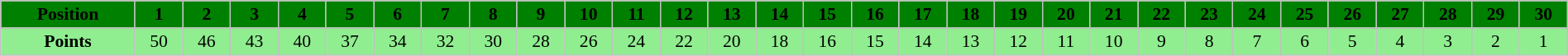<table border="1" cellpadding="2" cellspacing="0" style="border:1px solid #C0C0C0; border-collapse:collapse; font-size:90%; margin-top:1em; text-align:center" width="100%">
<tr style="background:green"  align="center">
<th scope="col">Position</th>
<th scope="col">1</th>
<th scope="col">2</th>
<th scope="col">3</th>
<th scope="col">4</th>
<th scope="col">5</th>
<th scope="col">6</th>
<th scope="col">7</th>
<th scope="col">8</th>
<th scope="col">9</th>
<th scope="col">10</th>
<th scope="col">11</th>
<th scope="col">12</th>
<th scope="col">13</th>
<th scope="col">14</th>
<th scope="col">15</th>
<th scope="col">16</th>
<th scope="col">17</th>
<th scope="col">18</th>
<th scope="col">19</th>
<th scope="col">20</th>
<th scope="col">21</th>
<th scope="col">22</th>
<th scope="col">23</th>
<th scope="col">24</th>
<th scope="col">25</th>
<th scope="col">26</th>
<th scope="col">27</th>
<th scope="col">28</th>
<th scope="col">29</th>
<th scope="col">30</th>
</tr>
<tr style="background:lightgreen"  align="center">
<td><strong>Points</strong></td>
<td>50</td>
<td>46</td>
<td>43</td>
<td>40</td>
<td>37</td>
<td>34</td>
<td>32</td>
<td>30</td>
<td>28</td>
<td>26</td>
<td>24</td>
<td>22</td>
<td>20</td>
<td>18</td>
<td>16</td>
<td>15</td>
<td>14</td>
<td>13</td>
<td>12</td>
<td>11</td>
<td>10</td>
<td>9</td>
<td>8</td>
<td>7</td>
<td>6</td>
<td>5</td>
<td>4</td>
<td>3</td>
<td>2</td>
<td>1</td>
</tr>
</table>
